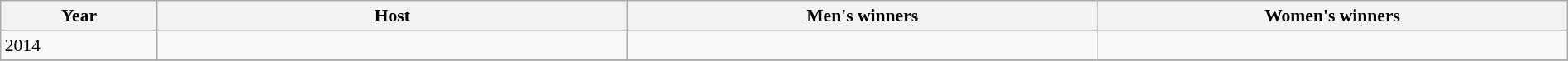<table class="wikitable sortable" style="font-size:90%; width: 100%; text-align: left;">
<tr>
<th width=5%>Year</th>
<th width=15%>Host</th>
<th width=15%>Men's winners</th>
<th width=15%>Women's winners</th>
</tr>
<tr>
<td>2014</td>
<td></td>
<td></td>
<td></td>
</tr>
<tr>
</tr>
</table>
